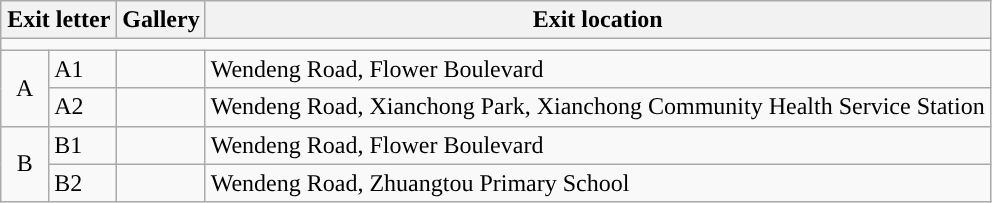<table class="wikitable">
<tr>
<th colspan=2 style="width:70px">Exit letter</th>
<th>Gallery</th>
<th>Exit location</th>
</tr>
<tr style="background:#">
<td colspan="4"></td>
</tr>
<tr>
<td rowspan=2 align=center>A</td>
<td>A1</td>
<td></td>
<td>Wendeng Road, Flower Boulevard</td>
</tr>
<tr>
<td>A2</td>
<td></td>
<td>Wendeng Road, Xianchong Park, Xianchong Community Health Service Station</td>
</tr>
<tr>
<td rowspan=2 align=center>B</td>
<td>B1</td>
<td></td>
<td>Wendeng Road, Flower Boulevard</td>
</tr>
<tr>
<td>B2</td>
<td></td>
<td>Wendeng Road, Zhuangtou Primary School</td>
</tr>
</table>
